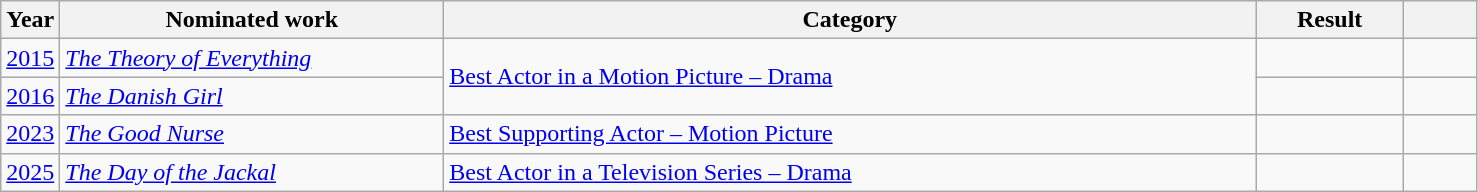<table class=wikitable>
<tr>
<th width=4%>Year</th>
<th width=26%>Nominated work</th>
<th width=55%>Category</th>
<th width=10%>Result</th>
<th width=5%></th>
</tr>
<tr>
<td><a href='#'>2015</a></td>
<td><em><a href='#'>The Theory of Everything</a></em></td>
<td rowspan="2"><a href='#'>Best Actor in a Motion Picture – Drama</a></td>
<td></td>
<td></td>
</tr>
<tr>
<td><a href='#'>2016</a></td>
<td><em><a href='#'>The Danish Girl</a></em></td>
<td></td>
<td></td>
</tr>
<tr>
<td><a href='#'>2023</a></td>
<td><em><a href='#'>The Good Nurse</a></em></td>
<td rowspan="1"><a href='#'>Best Supporting Actor – Motion Picture</a></td>
<td></td>
<td></td>
</tr>
<tr>
<td><a href='#'>2025</a></td>
<td><em><a href='#'>The Day of the Jackal</a></em></td>
<td><a href='#'>Best Actor in a Television Series – Drama</a></td>
<td></td>
<td></td>
</tr>
</table>
